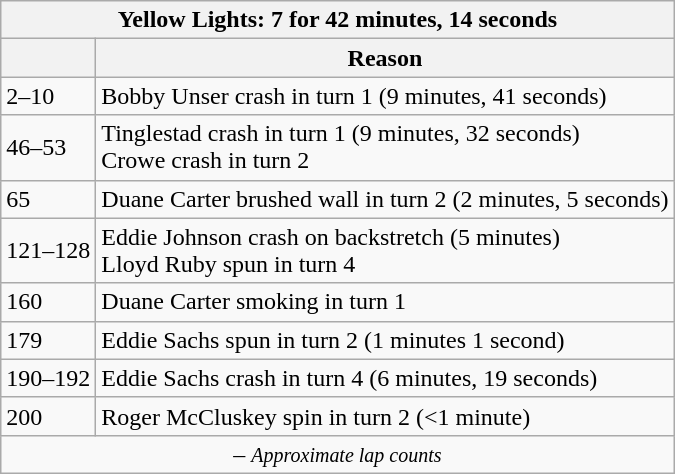<table class="wikitable">
<tr>
<th colspan=2>Yellow Lights: 7 for 42 minutes, 14 seconds</th>
</tr>
<tr>
<th></th>
<th>Reason</th>
</tr>
<tr>
<td>2–10</td>
<td>Bobby Unser crash in turn 1 (9 minutes, 41 seconds)</td>
</tr>
<tr>
<td>46–53</td>
<td>Tinglestad crash in turn 1 (9 minutes, 32 seconds)<br>Crowe crash in turn 2</td>
</tr>
<tr>
<td>65</td>
<td>Duane Carter brushed wall in turn 2 (2 minutes, 5 seconds)</td>
</tr>
<tr>
<td>121–128</td>
<td>Eddie Johnson crash on backstretch (5 minutes)<br>Lloyd Ruby spun in turn 4</td>
</tr>
<tr>
<td>160</td>
<td>Duane Carter smoking in turn 1</td>
</tr>
<tr>
<td>179</td>
<td>Eddie Sachs spun in turn 2 (1 minutes 1 second)</td>
</tr>
<tr>
<td>190–192</td>
<td>Eddie Sachs crash in turn 4 (6 minutes, 19 seconds)</td>
</tr>
<tr>
<td>200</td>
<td>Roger McCluskey spin in turn 2 (<1 minute)</td>
</tr>
<tr>
<td colspan=2 align=center> – <em><small>Approximate lap counts</small></em></td>
</tr>
</table>
